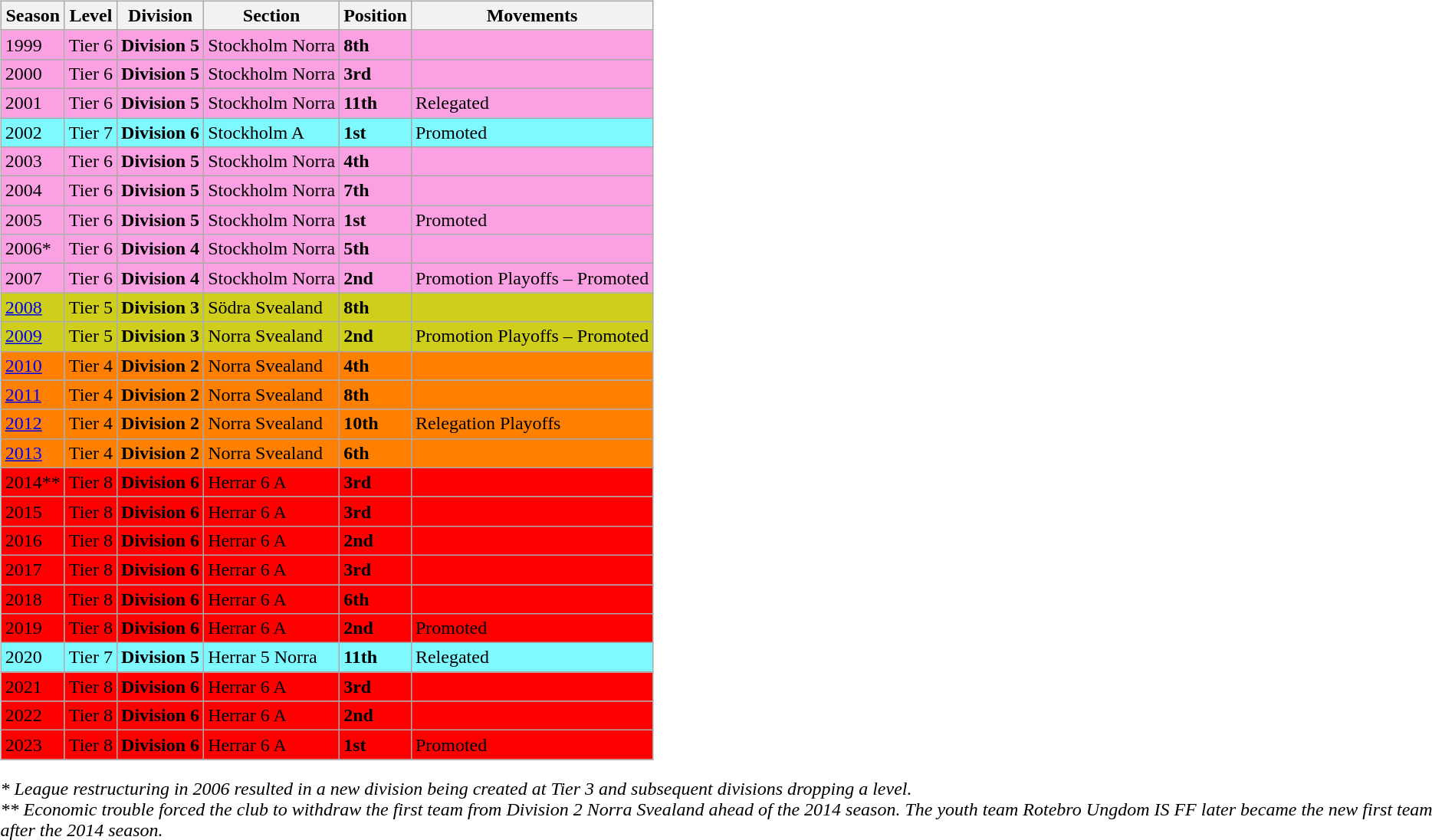<table>
<tr>
<td valign="top" width=0%><br><table class="wikitable">
<tr style="background:#f0f6fa;">
<th><strong>Season</strong></th>
<th><strong>Level</strong></th>
<th><strong>Division</strong></th>
<th><strong>Section</strong></th>
<th><strong>Position</strong></th>
<th><strong>Movements</strong></th>
</tr>
<tr>
<td style="background:#FBA0E3;">1999</td>
<td style="background:#FBA0E3;">Tier 6</td>
<td style="background:#FBA0E3;"><strong>Division 5</strong></td>
<td style="background:#FBA0E3;">Stockholm Norra</td>
<td style="background:#FBA0E3;"><strong>8th</strong></td>
<td style="background:#FBA0E3;"></td>
</tr>
<tr>
<td style="background:#FBA0E3;">2000</td>
<td style="background:#FBA0E3;">Tier 6</td>
<td style="background:#FBA0E3;"><strong>Division 5</strong></td>
<td style="background:#FBA0E3;">Stockholm Norra</td>
<td style="background:#FBA0E3;"><strong>3rd</strong></td>
<td style="background:#FBA0E3;"></td>
</tr>
<tr>
<td style="background:#FBA0E3;">2001</td>
<td style="background:#FBA0E3;">Tier 6</td>
<td style="background:#FBA0E3;"><strong>Division 5</strong></td>
<td style="background:#FBA0E3;">Stockholm Norra</td>
<td style="background:#FBA0E3;"><strong>11th</strong></td>
<td style="background:#FBA0E3;">Relegated</td>
</tr>
<tr>
<td style="background:#7DF9FF;">2002</td>
<td style="background:#7DF9FF;">Tier 7</td>
<td style="background:#7DF9FF;"><strong>Division 6</strong></td>
<td style="background:#7DF9FF;">Stockholm A</td>
<td style="background:#7DF9FF;"><strong>1st</strong></td>
<td style="background:#7DF9FF;">Promoted</td>
</tr>
<tr>
<td style="background:#FBA0E3;">2003</td>
<td style="background:#FBA0E3;">Tier 6</td>
<td style="background:#FBA0E3;"><strong>Division 5</strong></td>
<td style="background:#FBA0E3;">Stockholm Norra</td>
<td style="background:#FBA0E3;"><strong>4th</strong></td>
<td style="background:#FBA0E3;"></td>
</tr>
<tr>
<td style="background:#FBA0E3;">2004</td>
<td style="background:#FBA0E3;">Tier 6</td>
<td style="background:#FBA0E3;"><strong>Division 5</strong></td>
<td style="background:#FBA0E3;">Stockholm Norra</td>
<td style="background:#FBA0E3;"><strong>7th</strong></td>
<td style="background:#FBA0E3;"></td>
</tr>
<tr>
<td style="background:#FBA0E3;">2005</td>
<td style="background:#FBA0E3;">Tier 6</td>
<td style="background:#FBA0E3;"><strong>Division 5</strong></td>
<td style="background:#FBA0E3;">Stockholm Norra</td>
<td style="background:#FBA0E3;"><strong>1st</strong></td>
<td style="background:#FBA0E3;">Promoted</td>
</tr>
<tr>
<td style="background:#FBA0E3;">2006*</td>
<td style="background:#FBA0E3;">Tier 6</td>
<td style="background:#FBA0E3;"><strong>Division 4</strong></td>
<td style="background:#FBA0E3;">Stockholm Norra</td>
<td style="background:#FBA0E3;"><strong>5th</strong></td>
<td style="background:#FBA0E3;"></td>
</tr>
<tr>
<td style="background:#FBA0E3;">2007</td>
<td style="background:#FBA0E3;">Tier 6</td>
<td style="background:#FBA0E3;"><strong>Division 4</strong></td>
<td style="background:#FBA0E3;">Stockholm Norra</td>
<td style="background:#FBA0E3;"><strong>2nd</strong></td>
<td style="background:#FBA0E3;">Promotion Playoffs – Promoted</td>
</tr>
<tr>
<td style="background:#CECE1B;"><a href='#'>2008</a></td>
<td style="background:#CECE1B;">Tier 5</td>
<td style="background:#CECE1B;"><strong>Division 3</strong></td>
<td style="background:#CECE1B;">Södra Svealand</td>
<td style="background:#CECE1B;"><strong>8th</strong></td>
<td style="background:#CECE1B;"></td>
</tr>
<tr>
<td style="background:#CECE1B;"><a href='#'>2009</a></td>
<td style="background:#CECE1B;">Tier 5</td>
<td style="background:#CECE1B;"><strong>Division 3</strong></td>
<td style="background:#CECE1B;">Norra Svealand</td>
<td style="background:#CECE1B;"><strong>2nd</strong></td>
<td style="background:#CECE1B;">Promotion Playoffs – Promoted</td>
</tr>
<tr>
<td style="background:#FF7F00;"><a href='#'>2010</a></td>
<td style="background:#FF7F00;">Tier 4</td>
<td style="background:#FF7F00;"><strong>Division 2</strong></td>
<td style="background:#FF7F00;">Norra Svealand</td>
<td style="background:#FF7F00;"><strong>4th</strong></td>
<td style="background:#FF7F00;"></td>
</tr>
<tr>
<td style="background:#FF7F00;"><a href='#'>2011</a></td>
<td style="background:#FF7F00;">Tier 4</td>
<td style="background:#FF7F00;"><strong>Division 2</strong></td>
<td style="background:#FF7F00;">Norra Svealand</td>
<td style="background:#FF7F00;"><strong>8th</strong></td>
<td style="background:#FF7F00;"></td>
</tr>
<tr>
<td style="background:#FF7F00;"><a href='#'>2012</a></td>
<td style="background:#FF7F00;">Tier 4</td>
<td style="background:#FF7F00;"><strong>Division 2</strong></td>
<td style="background:#FF7F00;">Norra Svealand</td>
<td style="background:#FF7F00;"><strong>10th</strong></td>
<td style="background:#FF7F00;">Relegation Playoffs</td>
</tr>
<tr>
<td style="background:#FF7F00;"><a href='#'>2013</a></td>
<td style="background:#FF7F00;">Tier 4</td>
<td style="background:#FF7F00;"><strong>Division 2</strong></td>
<td style="background:#FF7F00;">Norra Svealand</td>
<td style="background:#FF7F00;"><strong>6th</strong></td>
<td style="background:#FF7F00;"></td>
</tr>
<tr>
<td style="background:#FF0000;">2014**</td>
<td style="background:#FF0000;">Tier 8</td>
<td style="background:#FF0000;"><strong>Division 6</strong></td>
<td style="background:#FF0000;">Herrar 6 A</td>
<td style="background:#FF0000;"><strong>3rd</strong></td>
<td style="background:#FF0000;"></td>
</tr>
<tr>
<td style="background:#FF0000;">2015</td>
<td style="background:#FF0000;">Tier 8</td>
<td style="background:#FF0000;"><strong>Division 6</strong></td>
<td style="background:#FF0000;">Herrar 6 A</td>
<td style="background:#FF0000;"><strong>3rd</strong></td>
<td style="background:#FF0000;"></td>
</tr>
<tr>
<td style="background:#FF0000;">2016</td>
<td style="background:#FF0000;">Tier 8</td>
<td style="background:#FF0000;"><strong>Division 6</strong></td>
<td style="background:#FF0000;">Herrar 6 A</td>
<td style="background:#FF0000;"><strong>2nd</strong></td>
<td style="background:#FF0000;"></td>
</tr>
<tr>
<td style="background:#FF0000;">2017</td>
<td style="background:#FF0000;">Tier 8</td>
<td style="background:#FF0000;"><strong>Division 6</strong></td>
<td style="background:#FF0000;">Herrar 6 A</td>
<td style="background:#FF0000;"><strong>3rd</strong></td>
<td style="background:#FF0000;"></td>
</tr>
<tr>
<td style="background:#FF0000;">2018</td>
<td style="background:#FF0000;">Tier 8</td>
<td style="background:#FF0000;"><strong>Division 6</strong></td>
<td style="background:#FF0000;">Herrar 6 A</td>
<td style="background:#FF0000;"><strong>6th</strong></td>
<td style="background:#FF0000;"></td>
</tr>
<tr>
<td style="background:#FF0000;">2019</td>
<td style="background:#FF0000;">Tier 8</td>
<td style="background:#FF0000;"><strong>Division 6</strong></td>
<td style="background:#FF0000;">Herrar 6 A</td>
<td style="background:#FF0000;"><strong>2nd</strong></td>
<td style="background:#FF0000;">Promoted</td>
</tr>
<tr>
<td style="background:#7DF9FF;">2020</td>
<td style="background:#7DF9FF;">Tier 7</td>
<td style="background:#7DF9FF;"><strong>Division 5</strong></td>
<td style="background:#7DF9FF;">Herrar 5 Norra</td>
<td style="background:#7DF9FF;"><strong>11th</strong></td>
<td style="background:#7DF9FF;">Relegated</td>
</tr>
<tr>
<td style="background:#FF0000;">2021</td>
<td style="background:#FF0000;">Tier 8</td>
<td style="background:#FF0000;"><strong>Division 6</strong></td>
<td style="background:#FF0000;">Herrar 6 A</td>
<td style="background:#FF0000;"><strong>3rd</strong></td>
<td style="background:#FF0000;"></td>
</tr>
<tr>
<td style="background:#FF0000;">2022</td>
<td style="background:#FF0000;">Tier 8</td>
<td style="background:#FF0000;"><strong>Division 6</strong></td>
<td style="background:#FF0000;">Herrar 6 A</td>
<td style="background:#FF0000;"><strong>2nd</strong></td>
<td style="background:#FF0000;"></td>
</tr>
<tr>
<td style="background:#FF0000;">2023</td>
<td style="background:#FF0000;">Tier 8</td>
<td style="background:#FF0000;"><strong>Division 6</strong></td>
<td style="background:#FF0000;">Herrar 6 A</td>
<td style="background:#FF0000;"><strong>1st</strong></td>
<td style="background:#FF0000;">Promoted</td>
</tr>
</table>
<em>* League restructuring in 2006 resulted in a new division being created at Tier 3 and subsequent divisions dropping a level.</em>

<br><em>** Economic trouble forced the club to withdraw the first team from Division 2 Norra Svealand ahead of the 2014 season. The youth team Rotebro Ungdom IS FF later became the new first team after the 2014 season.</em></td>
</tr>
</table>
